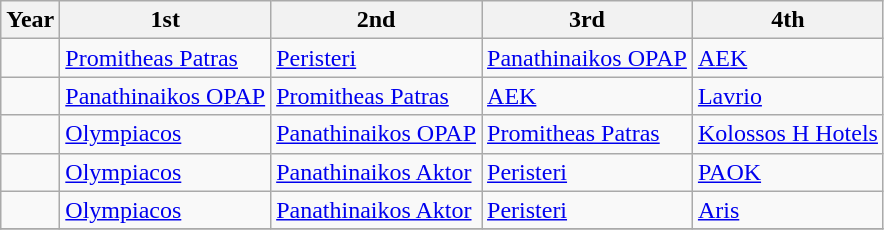<table class="wikitable">
<tr>
<th>Year</th>
<th>1st</th>
<th>2nd</th>
<th>3rd</th>
<th>4th</th>
</tr>
<tr>
<td></td>
<td><a href='#'>Promitheas Patras</a></td>
<td><a href='#'>Peristeri</a></td>
<td><a href='#'>Panathinaikos OPAP</a></td>
<td><a href='#'>AEK</a></td>
</tr>
<tr>
<td></td>
<td><a href='#'>Panathinaikos OPAP</a></td>
<td><a href='#'>Promitheas Patras</a></td>
<td><a href='#'>AEK</a></td>
<td><a href='#'>Lavrio</a></td>
</tr>
<tr>
<td></td>
<td><a href='#'>Olympiacos</a></td>
<td><a href='#'>Panathinaikos OPAP</a></td>
<td><a href='#'>Promitheas Patras</a></td>
<td><a href='#'>Kolossos H Hotels</a></td>
</tr>
<tr>
<td></td>
<td><a href='#'>Olympiacos</a></td>
<td><a href='#'>Panathinaikos Aktor</a></td>
<td><a href='#'>Peristeri</a></td>
<td><a href='#'>PAOK</a></td>
</tr>
<tr>
<td></td>
<td><a href='#'>Olympiacos</a></td>
<td><a href='#'>Panathinaikos Aktor</a></td>
<td><a href='#'>Peristeri</a></td>
<td><a href='#'>Aris</a></td>
</tr>
<tr>
</tr>
</table>
